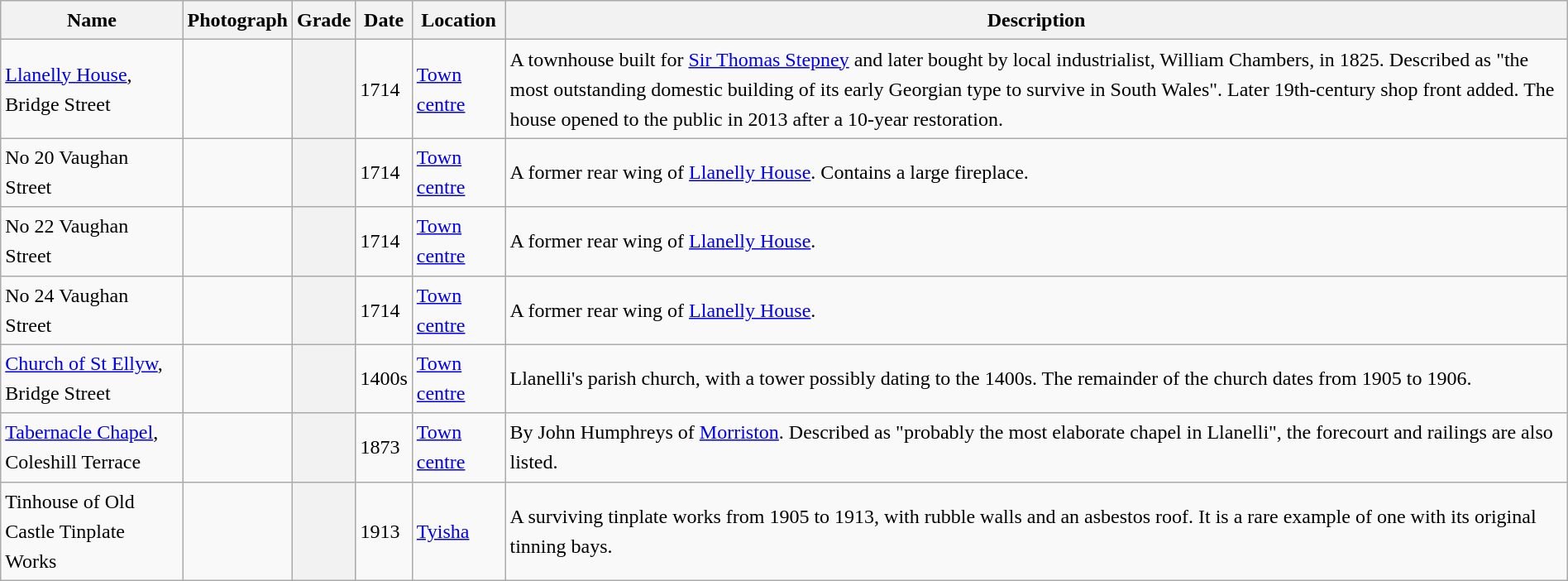<table class="wikitable sortable" style="width:100%;border:0px;text-align:left;line-height:150%;">
<tr>
<th>Name</th>
<th class="unsortable">Photograph</th>
<th>Grade</th>
<th>Date</th>
<th class="unsortable">Location</th>
<th class="unsortable">Description</th>
</tr>
<tr>
<td><a href='#'>Llanelly House</a>,<br>Bridge Street</td>
<td></td>
<th></th>
<td>1714</td>
<td><a href='#'>Town centre</a><br><small></small></td>
<td>A townhouse built for <a href='#'>Sir Thomas Stepney</a> and later bought by local industrialist, William Chambers, in 1825. Described as "the most outstanding domestic building of its early Georgian type to survive in South Wales". Later 19th-century shop front added. The house opened to the public in 2013 after a 10-year restoration.</td>
</tr>
<tr>
<td>No 20 Vaughan Street</td>
<td></td>
<th></th>
<td>1714</td>
<td><a href='#'>Town centre</a><br><small></small></td>
<td>A former rear wing of <a href='#'>Llanelly House</a>. Contains a large fireplace.</td>
</tr>
<tr>
<td>No 22 Vaughan Street</td>
<td></td>
<th></th>
<td>1714</td>
<td><a href='#'>Town centre</a><br><small></small></td>
<td>A former rear wing of <a href='#'>Llanelly House</a>.</td>
</tr>
<tr>
<td>No 24 Vaughan Street</td>
<td></td>
<th></th>
<td>1714</td>
<td><a href='#'>Town centre</a><br><small></small></td>
<td>A former rear wing of <a href='#'>Llanelly House</a>.</td>
</tr>
<tr>
<td><a href='#'>Church of St Ellyw</a>, Bridge Street</td>
<td></td>
<th></th>
<td>1400s</td>
<td><a href='#'>Town centre</a><br><small></small></td>
<td>Llanelli's parish church, with a tower possibly dating to the 1400s. The remainder of the church dates from 1905 to 1906.</td>
</tr>
<tr>
<td><a href='#'>Tabernacle Chapel</a>, Coleshill Terrace</td>
<td></td>
<th></th>
<td>1873</td>
<td><a href='#'>Town centre</a><br><small></small></td>
<td>By John Humphreys of <a href='#'>Morriston</a>. Described as "probably the most elaborate chapel in Llanelli", the forecourt and railings are also listed.</td>
</tr>
<tr>
<td>Tinhouse of Old Castle Tinplate Works</td>
<td></td>
<th></th>
<td>1913</td>
<td><a href='#'>Tyisha</a><br><small></small></td>
<td>A surviving tinplate works from 1905 to 1913, with rubble walls and an asbestos roof. It is a rare example of one with its original tinning bays.</td>
</tr>
<tr>
</tr>
</table>
